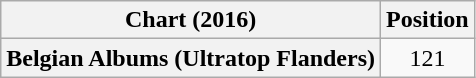<table class="wikitable plainrowheaders" style="text-align:center">
<tr>
<th scope="col">Chart (2016)</th>
<th scope="col">Position</th>
</tr>
<tr>
<th scope="row">Belgian Albums (Ultratop Flanders)</th>
<td>121</td>
</tr>
</table>
